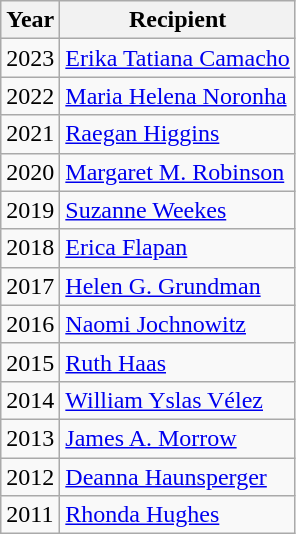<table class="wikitable">
<tr>
<th>Year</th>
<th>Recipient</th>
</tr>
<tr>
<td>2023</td>
<td><a href='#'>Erika Tatiana Camacho</a></td>
</tr>
<tr>
<td>2022</td>
<td><a href='#'>Maria Helena Noronha</a></td>
</tr>
<tr>
<td>2021</td>
<td><a href='#'>Raegan Higgins</a></td>
</tr>
<tr>
<td>2020</td>
<td><a href='#'>Margaret M. Robinson</a></td>
</tr>
<tr>
<td>2019</td>
<td><a href='#'>Suzanne Weekes</a></td>
</tr>
<tr>
<td>2018</td>
<td><a href='#'>Erica Flapan</a></td>
</tr>
<tr>
<td>2017</td>
<td><a href='#'>Helen G. Grundman</a></td>
</tr>
<tr>
<td>2016</td>
<td><a href='#'>Naomi Jochnowitz</a></td>
</tr>
<tr>
<td>2015</td>
<td><a href='#'>Ruth Haas</a></td>
</tr>
<tr>
<td>2014</td>
<td><a href='#'>William Yslas Vélez</a></td>
</tr>
<tr>
<td>2013</td>
<td><a href='#'>James A. Morrow</a></td>
</tr>
<tr>
<td>2012</td>
<td><a href='#'>Deanna Haunsperger</a></td>
</tr>
<tr>
<td>2011</td>
<td><a href='#'>Rhonda Hughes</a></td>
</tr>
</table>
